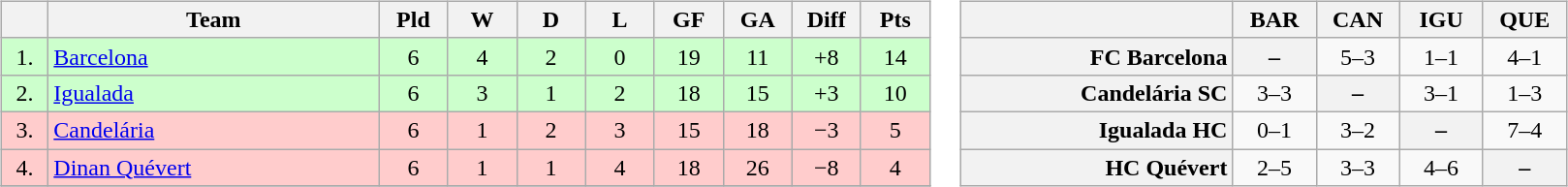<table>
<tr>
<td><br><table class="wikitable" style="text-align:center">
<tr>
<th width=25></th>
<th width=220>Team</th>
<th width=40>Pld</th>
<th width=40>W</th>
<th width=40>D</th>
<th width=40>L</th>
<th width=40>GF</th>
<th width=40>GA</th>
<th width=40>Diff</th>
<th width=40>Pts</th>
</tr>
<tr style="background:#ccffcc;">
<td>1.</td>
<td align=left> <a href='#'>Barcelona</a></td>
<td>6</td>
<td>4</td>
<td>2</td>
<td>0</td>
<td>19</td>
<td>11</td>
<td>+8</td>
<td>14</td>
</tr>
<tr style="background:#ccffcc;">
<td>2.</td>
<td align=left> <a href='#'>Igualada</a></td>
<td>6</td>
<td>3</td>
<td>1</td>
<td>2</td>
<td>18</td>
<td>15</td>
<td>+3</td>
<td>10</td>
</tr>
<tr style="background:#ffcccc;">
<td>3.</td>
<td align=left> <a href='#'>Candelária</a></td>
<td>6</td>
<td>1</td>
<td>2</td>
<td>3</td>
<td>15</td>
<td>18</td>
<td>−3</td>
<td>5</td>
</tr>
<tr style="background:#ffcccc;">
<td>4.</td>
<td align=left> <a href='#'>Dinan Quévert</a></td>
<td>6</td>
<td>1</td>
<td>1</td>
<td>4</td>
<td>18</td>
<td>26</td>
<td>−8</td>
<td>4</td>
</tr>
<tr>
</tr>
</table>
</td>
<td><br><table class="wikitable" style="text-align:center">
<tr>
<th width="180"> </th>
<th width="50">BAR</th>
<th width="50">CAN</th>
<th width="50">IGU</th>
<th width="50">QUE</th>
</tr>
<tr>
<th style="text-align:right;">FC Barcelona</th>
<th>–</th>
<td>5–3</td>
<td>1–1</td>
<td>4–1</td>
</tr>
<tr>
<th style="text-align:right;">Candelária SC</th>
<td>3–3</td>
<th>–</th>
<td>3–1</td>
<td>1–3</td>
</tr>
<tr>
<th style="text-align:right;">Igualada HC</th>
<td>0–1</td>
<td>3–2</td>
<th>–</th>
<td>7–4</td>
</tr>
<tr>
<th style="text-align:right;">HC Quévert</th>
<td>2–5</td>
<td>3–3</td>
<td>4–6</td>
<th>–</th>
</tr>
</table>
</td>
</tr>
</table>
